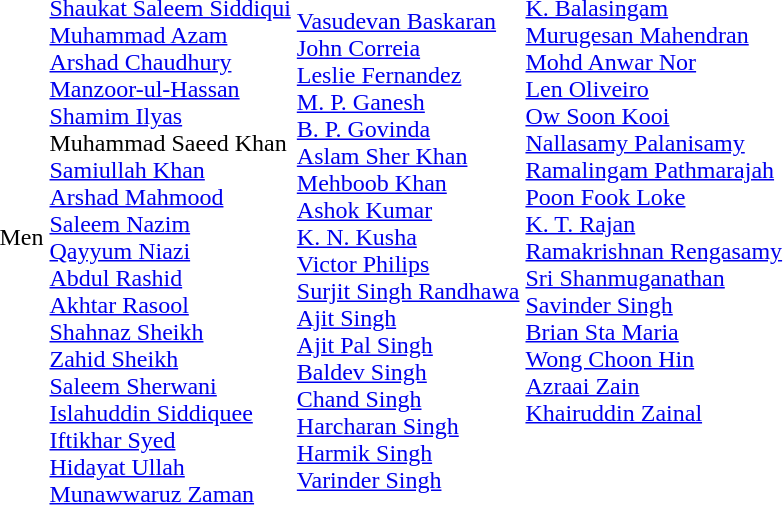<table>
<tr>
<td>Men<br></td>
<td><br><a href='#'>Shaukat Saleem Siddiqui</a><br><a href='#'>Muhammad Azam</a><br><a href='#'>Arshad Chaudhury</a><br><a href='#'>Manzoor-ul-Hassan</a><br><a href='#'>Shamim Ilyas</a><br>Muhammad Saeed Khan<br><a href='#'>Samiullah Khan</a><br><a href='#'>Arshad Mahmood</a><br><a href='#'>Saleem Nazim</a><br><a href='#'>Qayyum Niazi</a><br><a href='#'>Abdul Rashid</a><br><a href='#'>Akhtar Rasool</a><br><a href='#'>Shahnaz Sheikh</a><br><a href='#'>Zahid Sheikh</a><br><a href='#'>Saleem Sherwani</a><br><a href='#'>Islahuddin Siddiquee</a><br><a href='#'>Iftikhar Syed</a><br><a href='#'>Hidayat Ullah</a><br><a href='#'>Munawwaruz Zaman</a></td>
<td><br><a href='#'>Vasudevan Baskaran</a><br><a href='#'>John Correia</a><br><a href='#'>Leslie Fernandez</a><br><a href='#'>M. P. Ganesh</a><br><a href='#'>B. P. Govinda</a><br><a href='#'>Aslam Sher Khan</a><br><a href='#'>Mehboob Khan</a><br><a href='#'>Ashok Kumar</a><br><a href='#'>K. N. Kusha</a><br><a href='#'>Victor Philips</a><br><a href='#'>Surjit Singh Randhawa</a><br><a href='#'>Ajit Singh</a><br><a href='#'>Ajit Pal Singh</a><br><a href='#'>Baldev Singh</a><br><a href='#'>Chand Singh</a><br><a href='#'>Harcharan Singh</a><br><a href='#'>Harmik Singh</a><br><a href='#'>Varinder Singh</a></td>
<td valign=top><br><a href='#'>K. Balasingam</a><br><a href='#'>Murugesan Mahendran</a><br><a href='#'>Mohd Anwar Nor</a><br><a href='#'>Len Oliveiro</a><br><a href='#'>Ow Soon Kooi</a><br><a href='#'>Nallasamy Palanisamy</a><br><a href='#'>Ramalingam Pathmarajah</a><br><a href='#'>Poon Fook Loke</a><br><a href='#'>K. T. Rajan</a><br><a href='#'>Ramakrishnan Rengasamy</a><br><a href='#'>Sri Shanmuganathan</a><br><a href='#'>Savinder Singh</a><br><a href='#'>Brian Sta Maria</a><br><a href='#'>Wong Choon Hin</a><br><a href='#'>Azraai Zain</a><br><a href='#'>Khairuddin Zainal</a></td>
</tr>
</table>
